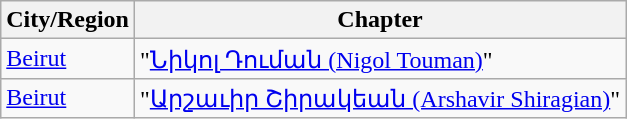<table class="wikitable">
<tr>
<th>City/Region</th>
<th>Chapter</th>
</tr>
<tr>
<td><a href='#'>Beirut</a></td>
<td>"<a href='#'>Նիկոլ Դուման (Nigol Touman)</a>"</td>
</tr>
<tr>
<td><a href='#'>Beirut</a></td>
<td>"<a href='#'>Արշաւիր Շիրակեան (Arshavir Shiragian)</a>"</td>
</tr>
</table>
